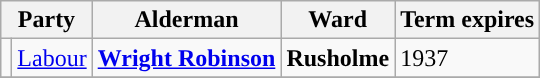<table class="wikitable">
<tr>
<th colspan="2">Party</th>
<th>Alderman</th>
<th>Ward</th>
<th>Term expires</th>
</tr>
<tr>
<td style="background-color:"></td>
<td><a href='#'>Labour</a></td>
<td><strong><a href='#'>Wright Robinson</a></strong></td>
<td><strong>Rusholme</strong></td>
<td>1937</td>
</tr>
<tr>
</tr>
</table>
